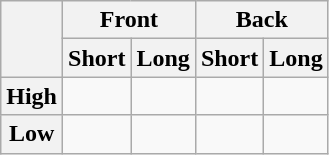<table class="wikitable" style="text-align:center">
<tr>
<th rowspan=2></th>
<th colspan=2>Front</th>
<th colspan=2>Back</th>
</tr>
<tr>
<th>Short</th>
<th>Long</th>
<th>Short</th>
<th>Long</th>
</tr>
<tr>
<th>High</th>
<td> </td>
<td> </td>
<td> </td>
<td> </td>
</tr>
<tr>
<th>Low</th>
<td></td>
<td> </td>
<td> </td>
<td> </td>
</tr>
</table>
